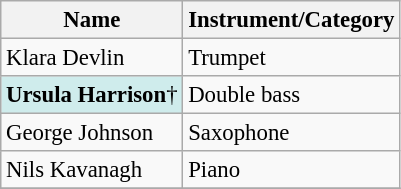<table class="wikitable sortable" style="font-size: 95%">
<tr>
<th>Name</th>
<th>Instrument/Category</th>
</tr>
<tr>
<td>Klara Devlin</td>
<td>Trumpet</td>
</tr>
<tr>
<td bgcolor="#CFECEC"><strong>Ursula Harrison</strong>†</td>
<td>Double bass</td>
</tr>
<tr>
<td>George Johnson</td>
<td>Saxophone</td>
</tr>
<tr>
<td>Nils Kavanagh</td>
<td>Piano</td>
</tr>
<tr>
</tr>
</table>
